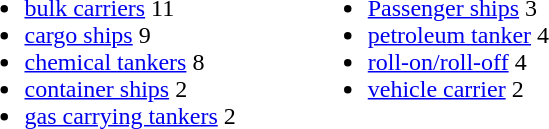<table>
<tr valign=top>
<td><br><ul><li><a href='#'>bulk carriers</a> 11</li><li><a href='#'>cargo ships</a> 9</li><li><a href='#'>chemical tankers</a> 8</li><li><a href='#'>container ships</a> 2</li><li><a href='#'>gas carrying tankers</a> 2</li></ul></td>
<td width=40></td>
<td><br><ul><li><a href='#'>Passenger ships</a> 3</li><li><a href='#'>petroleum tanker</a> 4</li><li><a href='#'>roll-on/roll-off</a> 4</li><li><a href='#'>vehicle carrier</a> 2</li></ul></td>
</tr>
</table>
